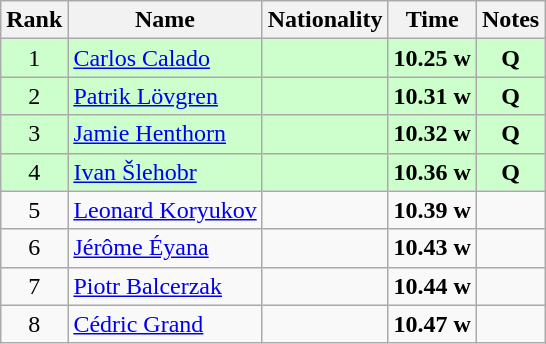<table class="wikitable sortable" style="text-align:center">
<tr>
<th>Rank</th>
<th>Name</th>
<th>Nationality</th>
<th>Time</th>
<th>Notes</th>
</tr>
<tr bgcolor=ccffcc>
<td>1</td>
<td align=left><a href='#'>Carlos Calado</a></td>
<td align=left></td>
<td><strong>10.25</strong> <strong>w</strong></td>
<td><strong>Q</strong></td>
</tr>
<tr bgcolor=ccffcc>
<td>2</td>
<td align=left><a href='#'>Patrik Lövgren</a></td>
<td align=left></td>
<td><strong>10.31</strong> <strong>w</strong></td>
<td><strong>Q</strong></td>
</tr>
<tr bgcolor=ccffcc>
<td>3</td>
<td align=left><a href='#'>Jamie Henthorn</a></td>
<td align=left></td>
<td><strong>10.32</strong> <strong>w</strong></td>
<td><strong>Q</strong></td>
</tr>
<tr bgcolor=ccffcc>
<td>4</td>
<td align=left><a href='#'>Ivan Šlehobr</a></td>
<td align=left></td>
<td><strong>10.36</strong> <strong>w</strong></td>
<td><strong>Q</strong></td>
</tr>
<tr>
<td>5</td>
<td align=left><a href='#'>Leonard Koryukov</a></td>
<td align=left></td>
<td><strong>10.39</strong> <strong>w</strong></td>
<td></td>
</tr>
<tr>
<td>6</td>
<td align=left><a href='#'>Jérôme Éyana</a></td>
<td align=left></td>
<td><strong>10.43</strong> <strong>w</strong></td>
<td></td>
</tr>
<tr>
<td>7</td>
<td align=left><a href='#'>Piotr Balcerzak</a></td>
<td align=left></td>
<td><strong>10.44</strong> <strong>w</strong></td>
<td></td>
</tr>
<tr>
<td>8</td>
<td align=left><a href='#'>Cédric Grand</a></td>
<td align=left></td>
<td><strong>10.47</strong> <strong>w</strong></td>
<td></td>
</tr>
</table>
